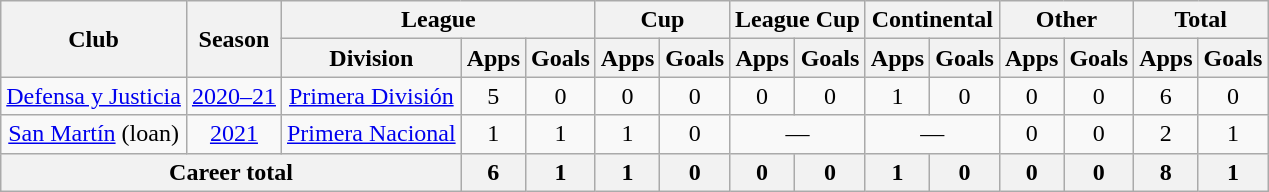<table class="wikitable" style="text-align:center">
<tr>
<th rowspan="2">Club</th>
<th rowspan="2">Season</th>
<th colspan="3">League</th>
<th colspan="2">Cup</th>
<th colspan="2">League Cup</th>
<th colspan="2">Continental</th>
<th colspan="2">Other</th>
<th colspan="2">Total</th>
</tr>
<tr>
<th>Division</th>
<th>Apps</th>
<th>Goals</th>
<th>Apps</th>
<th>Goals</th>
<th>Apps</th>
<th>Goals</th>
<th>Apps</th>
<th>Goals</th>
<th>Apps</th>
<th>Goals</th>
<th>Apps</th>
<th>Goals</th>
</tr>
<tr>
<td rowspan="1"><a href='#'>Defensa y Justicia</a></td>
<td><a href='#'>2020–21</a></td>
<td rowspan="1"><a href='#'>Primera División</a></td>
<td>5</td>
<td>0</td>
<td>0</td>
<td>0</td>
<td>0</td>
<td>0</td>
<td>1</td>
<td>0</td>
<td>0</td>
<td>0</td>
<td>6</td>
<td>0</td>
</tr>
<tr>
<td rowspan="1"><a href='#'>San Martín</a> (loan)</td>
<td><a href='#'>2021</a></td>
<td rowspan="1"><a href='#'>Primera Nacional</a></td>
<td>1</td>
<td>1</td>
<td>1</td>
<td>0</td>
<td colspan="2">—</td>
<td colspan="2">—</td>
<td>0</td>
<td>0</td>
<td>2</td>
<td>1</td>
</tr>
<tr>
<th colspan="3">Career total</th>
<th>6</th>
<th>1</th>
<th>1</th>
<th>0</th>
<th>0</th>
<th>0</th>
<th>1</th>
<th>0</th>
<th>0</th>
<th>0</th>
<th>8</th>
<th>1</th>
</tr>
</table>
